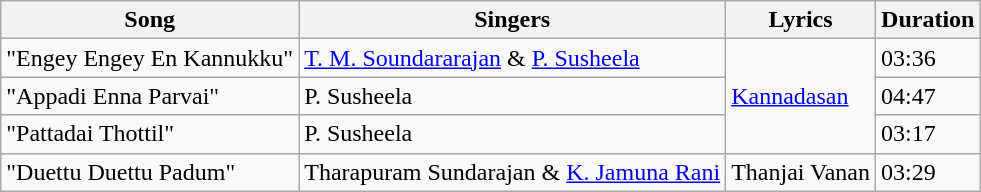<table class="wikitable">
<tr>
<th>Song</th>
<th>Singers</th>
<th>Lyrics</th>
<th>Duration</th>
</tr>
<tr>
<td>"Engey Engey En Kannukku"</td>
<td><a href='#'>T. M. Soundararajan</a> & <a href='#'>P. Susheela</a></td>
<td rowspan=3><a href='#'>Kannadasan</a></td>
<td>03:36</td>
</tr>
<tr>
<td>"Appadi Enna Parvai"</td>
<td>P. Susheela</td>
<td>04:47</td>
</tr>
<tr>
<td>"Pattadai Thottil"</td>
<td>P. Susheela</td>
<td>03:17</td>
</tr>
<tr>
<td>"Duettu Duettu Padum"</td>
<td>Tharapuram Sundarajan & <a href='#'>K. Jamuna Rani</a></td>
<td>Thanjai Vanan</td>
<td>03:29</td>
</tr>
</table>
